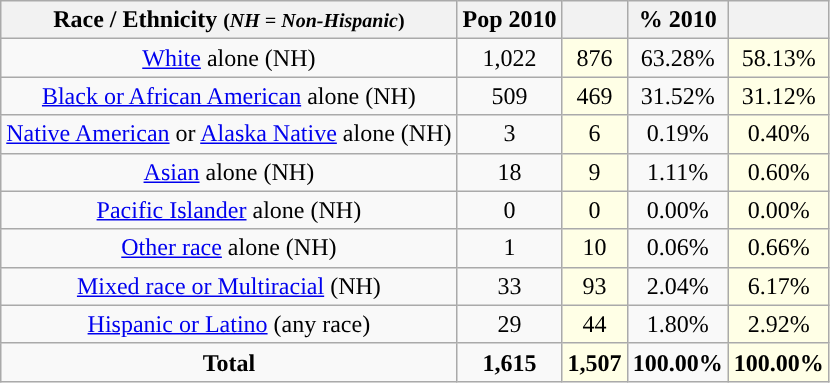<table class="wikitable" style="text-align:center;">
<tr>
<th>Race / Ethnicity <small>(<em>NH = Non-Hispanic</em>)</small></th>
<th>Pop 2010</th>
<th></th>
<th>% 2010</th>
<th></th>
</tr>
<tr>
<td><a href='#'>White</a> alone (NH)</td>
<td>1,022</td>
<td style='background: #ffffe6;'>876</td>
<td>63.28%</td>
<td style='background: #ffffe6;'>58.13%</td>
</tr>
<tr>
<td><a href='#'>Black or African American</a> alone (NH)</td>
<td>509</td>
<td style='background: #ffffe6;'>469</td>
<td>31.52%</td>
<td style='background: #ffffe6;'>31.12%</td>
</tr>
<tr>
<td><a href='#'>Native American</a> or <a href='#'>Alaska Native</a> alone (NH)</td>
<td>3</td>
<td style='background: #ffffe6;'>6</td>
<td>0.19%</td>
<td style='background: #ffffe6;'>0.40%</td>
</tr>
<tr>
<td><a href='#'>Asian</a> alone (NH)</td>
<td>18</td>
<td style='background: #ffffe6;'>9</td>
<td>1.11%</td>
<td style='background: #ffffe6;'>0.60%</td>
</tr>
<tr>
<td><a href='#'>Pacific Islander</a> alone (NH)</td>
<td>0</td>
<td style='background: #ffffe6;'>0</td>
<td>0.00%</td>
<td style='background: #ffffe6;'>0.00%</td>
</tr>
<tr>
<td><a href='#'>Other race</a> alone (NH)</td>
<td>1</td>
<td style='background: #ffffe6;'>10</td>
<td>0.06%</td>
<td style='background: #ffffe6;'>0.66%</td>
</tr>
<tr>
<td><a href='#'>Mixed race or Multiracial</a> (NH)</td>
<td>33</td>
<td style='background: #ffffe6;'>93</td>
<td>2.04%</td>
<td style='background: #ffffe6;'>6.17%</td>
</tr>
<tr>
<td><a href='#'>Hispanic or Latino</a> (any race)</td>
<td>29</td>
<td style='background: #ffffe6;'>44</td>
<td>1.80%</td>
<td style='background: #ffffe6;'>2.92%</td>
</tr>
<tr>
<td><strong>Total</strong></td>
<td><strong>1,615</strong></td>
<td style='background: #ffffe6;'><strong>1,507</strong></td>
<td><strong>100.00%</strong></td>
<td style='background: #ffffe6;'><strong>100.00%</strong></td>
</tr>
</table>
